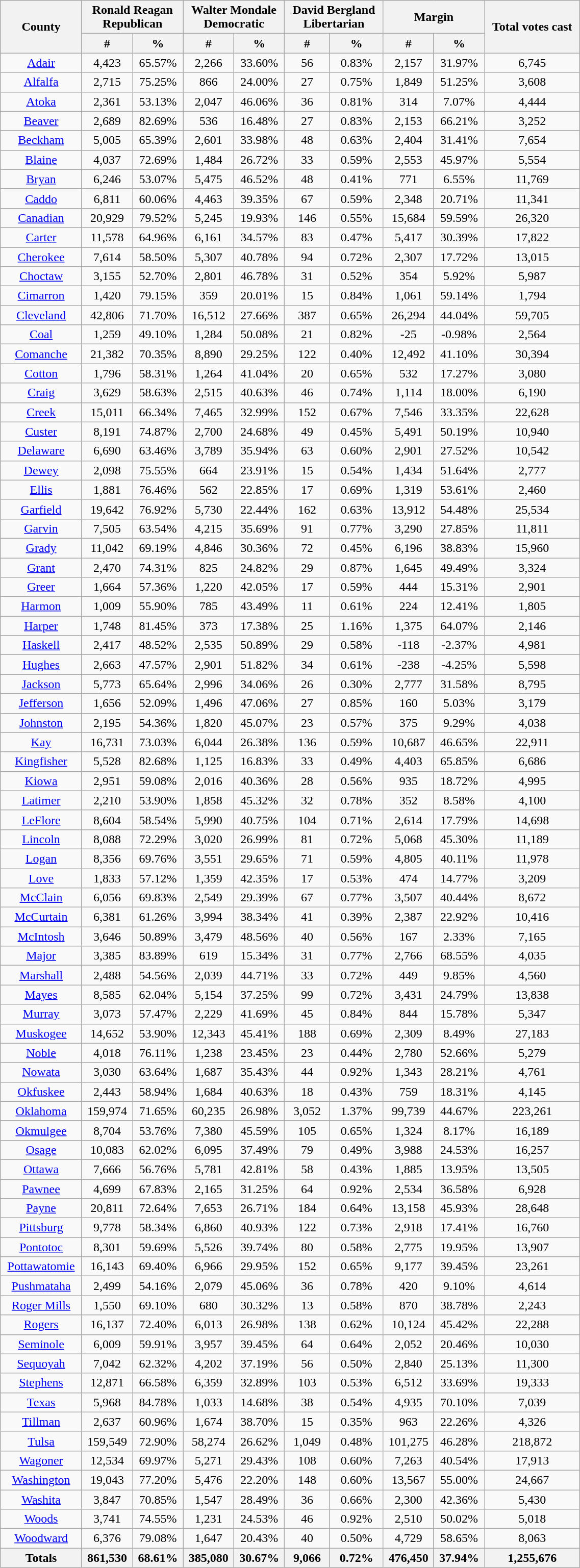<table width="60%"  class="wikitable sortable" style="text-align:center">
<tr>
<th rowspan="2">County</th>
<th style="text-align:center;" colspan="2">Ronald Reagan<br>Republican</th>
<th style="text-align:center;" colspan="2">Walter Mondale<br>Democratic</th>
<th style="text-align:center;" colspan="2">David Bergland<br>Libertarian</th>
<th style="text-align:center;" colspan="2">Margin</th>
<th rowspan="2" style="text-align:center;">Total votes cast</th>
</tr>
<tr>
<th style="text-align:center;" data-sort-type="number">#</th>
<th style="text-align:center;" data-sort-type="number">%</th>
<th style="text-align:center;" data-sort-type="number">#</th>
<th style="text-align:center;" data-sort-type="number">%</th>
<th style="text-align:center;" data-sort-type="number">#</th>
<th style="text-align:center;" data-sort-type="number">%</th>
<th style="text-align:center;" data-sort-type="number">#</th>
<th style="text-align:center;" data-sort-type="number">%</th>
</tr>
<tr style="text-align:center;">
<td><a href='#'>Adair</a></td>
<td>4,423</td>
<td>65.57%</td>
<td>2,266</td>
<td>33.60%</td>
<td>56</td>
<td>0.83%</td>
<td>2,157</td>
<td>31.97%</td>
<td>6,745</td>
</tr>
<tr style="text-align:center;">
<td><a href='#'>Alfalfa</a></td>
<td>2,715</td>
<td>75.25%</td>
<td>866</td>
<td>24.00%</td>
<td>27</td>
<td>0.75%</td>
<td>1,849</td>
<td>51.25%</td>
<td>3,608</td>
</tr>
<tr style="text-align:center;">
<td><a href='#'>Atoka</a></td>
<td>2,361</td>
<td>53.13%</td>
<td>2,047</td>
<td>46.06%</td>
<td>36</td>
<td>0.81%</td>
<td>314</td>
<td>7.07%</td>
<td>4,444</td>
</tr>
<tr style="text-align:center;">
<td><a href='#'>Beaver</a></td>
<td>2,689</td>
<td>82.69%</td>
<td>536</td>
<td>16.48%</td>
<td>27</td>
<td>0.83%</td>
<td>2,153</td>
<td>66.21%</td>
<td>3,252</td>
</tr>
<tr style="text-align:center;">
<td><a href='#'>Beckham</a></td>
<td>5,005</td>
<td>65.39%</td>
<td>2,601</td>
<td>33.98%</td>
<td>48</td>
<td>0.63%</td>
<td>2,404</td>
<td>31.41%</td>
<td>7,654</td>
</tr>
<tr style="text-align:center;">
<td><a href='#'>Blaine</a></td>
<td>4,037</td>
<td>72.69%</td>
<td>1,484</td>
<td>26.72%</td>
<td>33</td>
<td>0.59%</td>
<td>2,553</td>
<td>45.97%</td>
<td>5,554</td>
</tr>
<tr style="text-align:center;">
<td><a href='#'>Bryan</a></td>
<td>6,246</td>
<td>53.07%</td>
<td>5,475</td>
<td>46.52%</td>
<td>48</td>
<td>0.41%</td>
<td>771</td>
<td>6.55%</td>
<td>11,769</td>
</tr>
<tr style="text-align:center;">
<td><a href='#'>Caddo</a></td>
<td>6,811</td>
<td>60.06%</td>
<td>4,463</td>
<td>39.35%</td>
<td>67</td>
<td>0.59%</td>
<td>2,348</td>
<td>20.71%</td>
<td>11,341</td>
</tr>
<tr style="text-align:center;">
<td><a href='#'>Canadian</a></td>
<td>20,929</td>
<td>79.52%</td>
<td>5,245</td>
<td>19.93%</td>
<td>146</td>
<td>0.55%</td>
<td>15,684</td>
<td>59.59%</td>
<td>26,320</td>
</tr>
<tr style="text-align:center;">
<td><a href='#'>Carter</a></td>
<td>11,578</td>
<td>64.96%</td>
<td>6,161</td>
<td>34.57%</td>
<td>83</td>
<td>0.47%</td>
<td>5,417</td>
<td>30.39%</td>
<td>17,822</td>
</tr>
<tr style="text-align:center;">
<td><a href='#'>Cherokee</a></td>
<td>7,614</td>
<td>58.50%</td>
<td>5,307</td>
<td>40.78%</td>
<td>94</td>
<td>0.72%</td>
<td>2,307</td>
<td>17.72%</td>
<td>13,015</td>
</tr>
<tr style="text-align:center;">
<td><a href='#'>Choctaw</a></td>
<td>3,155</td>
<td>52.70%</td>
<td>2,801</td>
<td>46.78%</td>
<td>31</td>
<td>0.52%</td>
<td>354</td>
<td>5.92%</td>
<td>5,987</td>
</tr>
<tr style="text-align:center;">
<td><a href='#'>Cimarron</a></td>
<td>1,420</td>
<td>79.15%</td>
<td>359</td>
<td>20.01%</td>
<td>15</td>
<td>0.84%</td>
<td>1,061</td>
<td>59.14%</td>
<td>1,794</td>
</tr>
<tr style="text-align:center;">
<td><a href='#'>Cleveland</a></td>
<td>42,806</td>
<td>71.70%</td>
<td>16,512</td>
<td>27.66%</td>
<td>387</td>
<td>0.65%</td>
<td>26,294</td>
<td>44.04%</td>
<td>59,705</td>
</tr>
<tr style="text-align:center;">
<td><a href='#'>Coal</a></td>
<td>1,259</td>
<td>49.10%</td>
<td>1,284</td>
<td>50.08%</td>
<td>21</td>
<td>0.82%</td>
<td>-25</td>
<td>-0.98%</td>
<td>2,564</td>
</tr>
<tr style="text-align:center;">
<td><a href='#'>Comanche</a></td>
<td>21,382</td>
<td>70.35%</td>
<td>8,890</td>
<td>29.25%</td>
<td>122</td>
<td>0.40%</td>
<td>12,492</td>
<td>41.10%</td>
<td>30,394</td>
</tr>
<tr style="text-align:center;">
<td><a href='#'>Cotton</a></td>
<td>1,796</td>
<td>58.31%</td>
<td>1,264</td>
<td>41.04%</td>
<td>20</td>
<td>0.65%</td>
<td>532</td>
<td>17.27%</td>
<td>3,080</td>
</tr>
<tr style="text-align:center;">
<td><a href='#'>Craig</a></td>
<td>3,629</td>
<td>58.63%</td>
<td>2,515</td>
<td>40.63%</td>
<td>46</td>
<td>0.74%</td>
<td>1,114</td>
<td>18.00%</td>
<td>6,190</td>
</tr>
<tr style="text-align:center;">
<td><a href='#'>Creek</a></td>
<td>15,011</td>
<td>66.34%</td>
<td>7,465</td>
<td>32.99%</td>
<td>152</td>
<td>0.67%</td>
<td>7,546</td>
<td>33.35%</td>
<td>22,628</td>
</tr>
<tr style="text-align:center;">
<td><a href='#'>Custer</a></td>
<td>8,191</td>
<td>74.87%</td>
<td>2,700</td>
<td>24.68%</td>
<td>49</td>
<td>0.45%</td>
<td>5,491</td>
<td>50.19%</td>
<td>10,940</td>
</tr>
<tr style="text-align:center;">
<td><a href='#'>Delaware</a></td>
<td>6,690</td>
<td>63.46%</td>
<td>3,789</td>
<td>35.94%</td>
<td>63</td>
<td>0.60%</td>
<td>2,901</td>
<td>27.52%</td>
<td>10,542</td>
</tr>
<tr style="text-align:center;">
<td><a href='#'>Dewey</a></td>
<td>2,098</td>
<td>75.55%</td>
<td>664</td>
<td>23.91%</td>
<td>15</td>
<td>0.54%</td>
<td>1,434</td>
<td>51.64%</td>
<td>2,777</td>
</tr>
<tr style="text-align:center;">
<td><a href='#'>Ellis</a></td>
<td>1,881</td>
<td>76.46%</td>
<td>562</td>
<td>22.85%</td>
<td>17</td>
<td>0.69%</td>
<td>1,319</td>
<td>53.61%</td>
<td>2,460</td>
</tr>
<tr style="text-align:center;">
<td><a href='#'>Garfield</a></td>
<td>19,642</td>
<td>76.92%</td>
<td>5,730</td>
<td>22.44%</td>
<td>162</td>
<td>0.63%</td>
<td>13,912</td>
<td>54.48%</td>
<td>25,534</td>
</tr>
<tr style="text-align:center;">
<td><a href='#'>Garvin</a></td>
<td>7,505</td>
<td>63.54%</td>
<td>4,215</td>
<td>35.69%</td>
<td>91</td>
<td>0.77%</td>
<td>3,290</td>
<td>27.85%</td>
<td>11,811</td>
</tr>
<tr style="text-align:center;">
<td><a href='#'>Grady</a></td>
<td>11,042</td>
<td>69.19%</td>
<td>4,846</td>
<td>30.36%</td>
<td>72</td>
<td>0.45%</td>
<td>6,196</td>
<td>38.83%</td>
<td>15,960</td>
</tr>
<tr style="text-align:center;">
<td><a href='#'>Grant</a></td>
<td>2,470</td>
<td>74.31%</td>
<td>825</td>
<td>24.82%</td>
<td>29</td>
<td>0.87%</td>
<td>1,645</td>
<td>49.49%</td>
<td>3,324</td>
</tr>
<tr style="text-align:center;">
<td><a href='#'>Greer</a></td>
<td>1,664</td>
<td>57.36%</td>
<td>1,220</td>
<td>42.05%</td>
<td>17</td>
<td>0.59%</td>
<td>444</td>
<td>15.31%</td>
<td>2,901</td>
</tr>
<tr style="text-align:center;">
<td><a href='#'>Harmon</a></td>
<td>1,009</td>
<td>55.90%</td>
<td>785</td>
<td>43.49%</td>
<td>11</td>
<td>0.61%</td>
<td>224</td>
<td>12.41%</td>
<td>1,805</td>
</tr>
<tr style="text-align:center;">
<td><a href='#'>Harper</a></td>
<td>1,748</td>
<td>81.45%</td>
<td>373</td>
<td>17.38%</td>
<td>25</td>
<td>1.16%</td>
<td>1,375</td>
<td>64.07%</td>
<td>2,146</td>
</tr>
<tr style="text-align:center;">
<td><a href='#'>Haskell</a></td>
<td>2,417</td>
<td>48.52%</td>
<td>2,535</td>
<td>50.89%</td>
<td>29</td>
<td>0.58%</td>
<td>-118</td>
<td>-2.37%</td>
<td>4,981</td>
</tr>
<tr style="text-align:center;">
<td><a href='#'>Hughes</a></td>
<td>2,663</td>
<td>47.57%</td>
<td>2,901</td>
<td>51.82%</td>
<td>34</td>
<td>0.61%</td>
<td>-238</td>
<td>-4.25%</td>
<td>5,598</td>
</tr>
<tr style="text-align:center;">
<td><a href='#'>Jackson</a></td>
<td>5,773</td>
<td>65.64%</td>
<td>2,996</td>
<td>34.06%</td>
<td>26</td>
<td>0.30%</td>
<td>2,777</td>
<td>31.58%</td>
<td>8,795</td>
</tr>
<tr style="text-align:center;">
<td><a href='#'>Jefferson</a></td>
<td>1,656</td>
<td>52.09%</td>
<td>1,496</td>
<td>47.06%</td>
<td>27</td>
<td>0.85%</td>
<td>160</td>
<td>5.03%</td>
<td>3,179</td>
</tr>
<tr style="text-align:center;">
<td><a href='#'>Johnston</a></td>
<td>2,195</td>
<td>54.36%</td>
<td>1,820</td>
<td>45.07%</td>
<td>23</td>
<td>0.57%</td>
<td>375</td>
<td>9.29%</td>
<td>4,038</td>
</tr>
<tr style="text-align:center;">
<td><a href='#'>Kay</a></td>
<td>16,731</td>
<td>73.03%</td>
<td>6,044</td>
<td>26.38%</td>
<td>136</td>
<td>0.59%</td>
<td>10,687</td>
<td>46.65%</td>
<td>22,911</td>
</tr>
<tr style="text-align:center;">
<td><a href='#'>Kingfisher</a></td>
<td>5,528</td>
<td>82.68%</td>
<td>1,125</td>
<td>16.83%</td>
<td>33</td>
<td>0.49%</td>
<td>4,403</td>
<td>65.85%</td>
<td>6,686</td>
</tr>
<tr style="text-align:center;">
<td><a href='#'>Kiowa</a></td>
<td>2,951</td>
<td>59.08%</td>
<td>2,016</td>
<td>40.36%</td>
<td>28</td>
<td>0.56%</td>
<td>935</td>
<td>18.72%</td>
<td>4,995</td>
</tr>
<tr style="text-align:center;">
<td><a href='#'>Latimer</a></td>
<td>2,210</td>
<td>53.90%</td>
<td>1,858</td>
<td>45.32%</td>
<td>32</td>
<td>0.78%</td>
<td>352</td>
<td>8.58%</td>
<td>4,100</td>
</tr>
<tr style="text-align:center;">
<td><a href='#'>LeFlore</a></td>
<td>8,604</td>
<td>58.54%</td>
<td>5,990</td>
<td>40.75%</td>
<td>104</td>
<td>0.71%</td>
<td>2,614</td>
<td>17.79%</td>
<td>14,698</td>
</tr>
<tr style="text-align:center;">
<td><a href='#'>Lincoln</a></td>
<td>8,088</td>
<td>72.29%</td>
<td>3,020</td>
<td>26.99%</td>
<td>81</td>
<td>0.72%</td>
<td>5,068</td>
<td>45.30%</td>
<td>11,189</td>
</tr>
<tr style="text-align:center;">
<td><a href='#'>Logan</a></td>
<td>8,356</td>
<td>69.76%</td>
<td>3,551</td>
<td>29.65%</td>
<td>71</td>
<td>0.59%</td>
<td>4,805</td>
<td>40.11%</td>
<td>11,978</td>
</tr>
<tr style="text-align:center;">
<td><a href='#'>Love</a></td>
<td>1,833</td>
<td>57.12%</td>
<td>1,359</td>
<td>42.35%</td>
<td>17</td>
<td>0.53%</td>
<td>474</td>
<td>14.77%</td>
<td>3,209</td>
</tr>
<tr style="text-align:center;">
<td><a href='#'>McClain</a></td>
<td>6,056</td>
<td>69.83%</td>
<td>2,549</td>
<td>29.39%</td>
<td>67</td>
<td>0.77%</td>
<td>3,507</td>
<td>40.44%</td>
<td>8,672</td>
</tr>
<tr style="text-align:center;">
<td><a href='#'>McCurtain</a></td>
<td>6,381</td>
<td>61.26%</td>
<td>3,994</td>
<td>38.34%</td>
<td>41</td>
<td>0.39%</td>
<td>2,387</td>
<td>22.92%</td>
<td>10,416</td>
</tr>
<tr style="text-align:center;">
<td><a href='#'>McIntosh</a></td>
<td>3,646</td>
<td>50.89%</td>
<td>3,479</td>
<td>48.56%</td>
<td>40</td>
<td>0.56%</td>
<td>167</td>
<td>2.33%</td>
<td>7,165</td>
</tr>
<tr style="text-align:center;">
<td><a href='#'>Major</a></td>
<td>3,385</td>
<td>83.89%</td>
<td>619</td>
<td>15.34%</td>
<td>31</td>
<td>0.77%</td>
<td>2,766</td>
<td>68.55%</td>
<td>4,035</td>
</tr>
<tr style="text-align:center;">
<td><a href='#'>Marshall</a></td>
<td>2,488</td>
<td>54.56%</td>
<td>2,039</td>
<td>44.71%</td>
<td>33</td>
<td>0.72%</td>
<td>449</td>
<td>9.85%</td>
<td>4,560</td>
</tr>
<tr style="text-align:center;">
<td><a href='#'>Mayes</a></td>
<td>8,585</td>
<td>62.04%</td>
<td>5,154</td>
<td>37.25%</td>
<td>99</td>
<td>0.72%</td>
<td>3,431</td>
<td>24.79%</td>
<td>13,838</td>
</tr>
<tr style="text-align:center;">
<td><a href='#'>Murray</a></td>
<td>3,073</td>
<td>57.47%</td>
<td>2,229</td>
<td>41.69%</td>
<td>45</td>
<td>0.84%</td>
<td>844</td>
<td>15.78%</td>
<td>5,347</td>
</tr>
<tr style="text-align:center;">
<td><a href='#'>Muskogee</a></td>
<td>14,652</td>
<td>53.90%</td>
<td>12,343</td>
<td>45.41%</td>
<td>188</td>
<td>0.69%</td>
<td>2,309</td>
<td>8.49%</td>
<td>27,183</td>
</tr>
<tr style="text-align:center;">
<td><a href='#'>Noble</a></td>
<td>4,018</td>
<td>76.11%</td>
<td>1,238</td>
<td>23.45%</td>
<td>23</td>
<td>0.44%</td>
<td>2,780</td>
<td>52.66%</td>
<td>5,279</td>
</tr>
<tr style="text-align:center;">
<td><a href='#'>Nowata</a></td>
<td>3,030</td>
<td>63.64%</td>
<td>1,687</td>
<td>35.43%</td>
<td>44</td>
<td>0.92%</td>
<td>1,343</td>
<td>28.21%</td>
<td>4,761</td>
</tr>
<tr style="text-align:center;">
<td><a href='#'>Okfuskee</a></td>
<td>2,443</td>
<td>58.94%</td>
<td>1,684</td>
<td>40.63%</td>
<td>18</td>
<td>0.43%</td>
<td>759</td>
<td>18.31%</td>
<td>4,145</td>
</tr>
<tr style="text-align:center;">
<td><a href='#'>Oklahoma</a></td>
<td>159,974</td>
<td>71.65%</td>
<td>60,235</td>
<td>26.98%</td>
<td>3,052</td>
<td>1.37%</td>
<td>99,739</td>
<td>44.67%</td>
<td>223,261</td>
</tr>
<tr style="text-align:center;">
<td><a href='#'>Okmulgee</a></td>
<td>8,704</td>
<td>53.76%</td>
<td>7,380</td>
<td>45.59%</td>
<td>105</td>
<td>0.65%</td>
<td>1,324</td>
<td>8.17%</td>
<td>16,189</td>
</tr>
<tr style="text-align:center;">
<td><a href='#'>Osage</a></td>
<td>10,083</td>
<td>62.02%</td>
<td>6,095</td>
<td>37.49%</td>
<td>79</td>
<td>0.49%</td>
<td>3,988</td>
<td>24.53%</td>
<td>16,257</td>
</tr>
<tr style="text-align:center;">
<td><a href='#'>Ottawa</a></td>
<td>7,666</td>
<td>56.76%</td>
<td>5,781</td>
<td>42.81%</td>
<td>58</td>
<td>0.43%</td>
<td>1,885</td>
<td>13.95%</td>
<td>13,505</td>
</tr>
<tr style="text-align:center;">
<td><a href='#'>Pawnee</a></td>
<td>4,699</td>
<td>67.83%</td>
<td>2,165</td>
<td>31.25%</td>
<td>64</td>
<td>0.92%</td>
<td>2,534</td>
<td>36.58%</td>
<td>6,928</td>
</tr>
<tr style="text-align:center;">
<td><a href='#'>Payne</a></td>
<td>20,811</td>
<td>72.64%</td>
<td>7,653</td>
<td>26.71%</td>
<td>184</td>
<td>0.64%</td>
<td>13,158</td>
<td>45.93%</td>
<td>28,648</td>
</tr>
<tr style="text-align:center;">
<td><a href='#'>Pittsburg</a></td>
<td>9,778</td>
<td>58.34%</td>
<td>6,860</td>
<td>40.93%</td>
<td>122</td>
<td>0.73%</td>
<td>2,918</td>
<td>17.41%</td>
<td>16,760</td>
</tr>
<tr style="text-align:center;">
<td><a href='#'>Pontotoc</a></td>
<td>8,301</td>
<td>59.69%</td>
<td>5,526</td>
<td>39.74%</td>
<td>80</td>
<td>0.58%</td>
<td>2,775</td>
<td>19.95%</td>
<td>13,907</td>
</tr>
<tr style="text-align:center;">
<td><a href='#'>Pottawatomie</a></td>
<td>16,143</td>
<td>69.40%</td>
<td>6,966</td>
<td>29.95%</td>
<td>152</td>
<td>0.65%</td>
<td>9,177</td>
<td>39.45%</td>
<td>23,261</td>
</tr>
<tr style="text-align:center;">
<td><a href='#'>Pushmataha</a></td>
<td>2,499</td>
<td>54.16%</td>
<td>2,079</td>
<td>45.06%</td>
<td>36</td>
<td>0.78%</td>
<td>420</td>
<td>9.10%</td>
<td>4,614</td>
</tr>
<tr style="text-align:center;">
<td><a href='#'>Roger Mills</a></td>
<td>1,550</td>
<td>69.10%</td>
<td>680</td>
<td>30.32%</td>
<td>13</td>
<td>0.58%</td>
<td>870</td>
<td>38.78%</td>
<td>2,243</td>
</tr>
<tr style="text-align:center;">
<td><a href='#'>Rogers</a></td>
<td>16,137</td>
<td>72.40%</td>
<td>6,013</td>
<td>26.98%</td>
<td>138</td>
<td>0.62%</td>
<td>10,124</td>
<td>45.42%</td>
<td>22,288</td>
</tr>
<tr style="text-align:center;">
<td><a href='#'>Seminole</a></td>
<td>6,009</td>
<td>59.91%</td>
<td>3,957</td>
<td>39.45%</td>
<td>64</td>
<td>0.64%</td>
<td>2,052</td>
<td>20.46%</td>
<td>10,030</td>
</tr>
<tr style="text-align:center;">
<td><a href='#'>Sequoyah</a></td>
<td>7,042</td>
<td>62.32%</td>
<td>4,202</td>
<td>37.19%</td>
<td>56</td>
<td>0.50%</td>
<td>2,840</td>
<td>25.13%</td>
<td>11,300</td>
</tr>
<tr style="text-align:center;">
<td><a href='#'>Stephens</a></td>
<td>12,871</td>
<td>66.58%</td>
<td>6,359</td>
<td>32.89%</td>
<td>103</td>
<td>0.53%</td>
<td>6,512</td>
<td>33.69%</td>
<td>19,333</td>
</tr>
<tr style="text-align:center;">
<td><a href='#'>Texas</a></td>
<td>5,968</td>
<td>84.78%</td>
<td>1,033</td>
<td>14.68%</td>
<td>38</td>
<td>0.54%</td>
<td>4,935</td>
<td>70.10%</td>
<td>7,039</td>
</tr>
<tr style="text-align:center;">
<td><a href='#'>Tillman</a></td>
<td>2,637</td>
<td>60.96%</td>
<td>1,674</td>
<td>38.70%</td>
<td>15</td>
<td>0.35%</td>
<td>963</td>
<td>22.26%</td>
<td>4,326</td>
</tr>
<tr style="text-align:center;">
<td><a href='#'>Tulsa</a></td>
<td>159,549</td>
<td>72.90%</td>
<td>58,274</td>
<td>26.62%</td>
<td>1,049</td>
<td>0.48%</td>
<td>101,275</td>
<td>46.28%</td>
<td>218,872</td>
</tr>
<tr style="text-align:center;">
<td><a href='#'>Wagoner</a></td>
<td>12,534</td>
<td>69.97%</td>
<td>5,271</td>
<td>29.43%</td>
<td>108</td>
<td>0.60%</td>
<td>7,263</td>
<td>40.54%</td>
<td>17,913</td>
</tr>
<tr style="text-align:center;">
<td><a href='#'>Washington</a></td>
<td>19,043</td>
<td>77.20%</td>
<td>5,476</td>
<td>22.20%</td>
<td>148</td>
<td>0.60%</td>
<td>13,567</td>
<td>55.00%</td>
<td>24,667</td>
</tr>
<tr style="text-align:center;">
<td><a href='#'>Washita</a></td>
<td>3,847</td>
<td>70.85%</td>
<td>1,547</td>
<td>28.49%</td>
<td>36</td>
<td>0.66%</td>
<td>2,300</td>
<td>42.36%</td>
<td>5,430</td>
</tr>
<tr style="text-align:center;">
<td><a href='#'>Woods</a></td>
<td>3,741</td>
<td>74.55%</td>
<td>1,231</td>
<td>24.53%</td>
<td>46</td>
<td>0.92%</td>
<td>2,510</td>
<td>50.02%</td>
<td>5,018</td>
</tr>
<tr style="text-align:center;">
<td><a href='#'>Woodward</a></td>
<td>6,376</td>
<td>79.08%</td>
<td>1,647</td>
<td>20.43%</td>
<td>40</td>
<td>0.50%</td>
<td>4,729</td>
<td>58.65%</td>
<td>8,063</td>
</tr>
<tr style="text-align:center;">
<th>Totals</th>
<th>861,530</th>
<th>68.61%</th>
<th>385,080</th>
<th>30.67%</th>
<th>9,066</th>
<th>0.72%</th>
<th>476,450</th>
<th>37.94%</th>
<th>1,255,676</th>
</tr>
</table>
